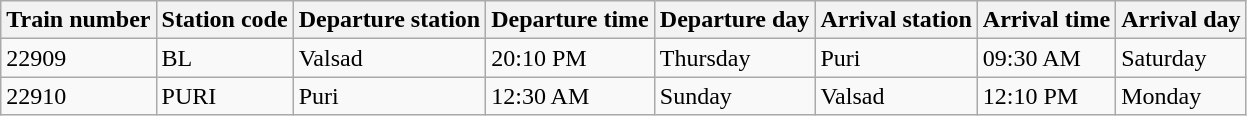<table class="wikitable">
<tr>
<th>Train number</th>
<th>Station code</th>
<th>Departure station</th>
<th>Departure time</th>
<th>Departure day</th>
<th>Arrival station</th>
<th>Arrival time</th>
<th>Arrival day</th>
</tr>
<tr>
<td>22909</td>
<td>BL</td>
<td>Valsad</td>
<td>20:10 PM</td>
<td>Thursday</td>
<td>Puri</td>
<td>09:30 AM</td>
<td>Saturday</td>
</tr>
<tr>
<td>22910</td>
<td>PURI</td>
<td>Puri</td>
<td>12:30 AM</td>
<td>Sunday</td>
<td>Valsad</td>
<td>12:10 PM</td>
<td>Monday</td>
</tr>
</table>
